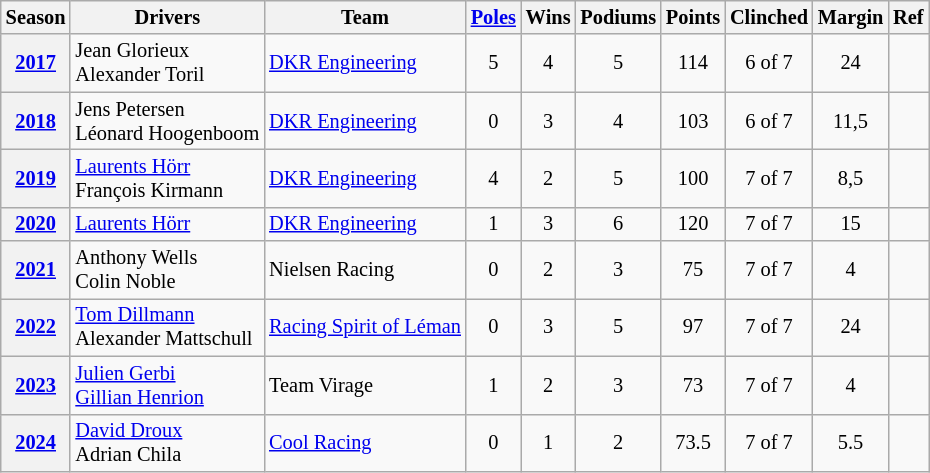<table class="sortable wikitable" style="font-size:85%; text-align:center;">
<tr>
<th scope=col>Season</th>
<th scope=col>Drivers</th>
<th scope=col>Team</th>
<th scope=col><a href='#'>Poles</a></th>
<th scope=col>Wins</th>
<th scope=col>Podiums</th>
<th scope=col>Points</th>
<th scope=col>Clinched</th>
<th scope=col>Margin</th>
<th scope=col>Ref</th>
</tr>
<tr>
<th><a href='#'>2017</a></th>
<td align=left> Jean Glorieux<br> Alexander Toril</td>
<td align=left> <a href='#'>DKR Engineering</a></td>
<td>5</td>
<td>4</td>
<td>5</td>
<td>114</td>
<td>6 of 7</td>
<td>24</td>
<td></td>
</tr>
<tr>
<th><a href='#'>2018</a></th>
<td align=left> Jens Petersen<br> Léonard Hoogenboom</td>
<td align=left> <a href='#'>DKR Engineering</a></td>
<td>0</td>
<td>3</td>
<td>4</td>
<td>103</td>
<td>6 of 7</td>
<td>11,5</td>
<td></td>
</tr>
<tr>
<th><a href='#'>2019</a></th>
<td align=left> <a href='#'>Laurents Hörr</a><br> François Kirmann</td>
<td align=left> <a href='#'>DKR Engineering</a></td>
<td>4</td>
<td>2</td>
<td>5</td>
<td>100</td>
<td>7 of 7</td>
<td>8,5</td>
<td></td>
</tr>
<tr>
<th><a href='#'>2020</a></th>
<td align=left> <a href='#'>Laurents Hörr</a></td>
<td align=left> <a href='#'>DKR Engineering</a></td>
<td>1</td>
<td>3</td>
<td>6</td>
<td>120</td>
<td>7 of 7</td>
<td>15</td>
<td></td>
</tr>
<tr>
<th><a href='#'>2021</a></th>
<td align=left> Anthony Wells<br> Colin Noble</td>
<td align=left> Nielsen Racing</td>
<td>0</td>
<td>2</td>
<td>3</td>
<td>75</td>
<td>7 of 7</td>
<td>4</td>
<td></td>
</tr>
<tr>
<th><a href='#'>2022</a></th>
<td align=left> <a href='#'>Tom Dillmann</a><br> Alexander Mattschull</td>
<td align=left> <a href='#'>Racing Spirit of Léman</a></td>
<td>0</td>
<td>3</td>
<td>5</td>
<td>97</td>
<td>7 of 7</td>
<td>24</td>
<td></td>
</tr>
<tr>
<th><a href='#'>2023</a></th>
<td align=left> <a href='#'>Julien Gerbi</a><br> <a href='#'>Gillian Henrion</a></td>
<td align=left> Team Virage</td>
<td>1</td>
<td>2</td>
<td>3</td>
<td>73</td>
<td>7 of 7</td>
<td>4</td>
<td></td>
</tr>
<tr>
<th><a href='#'>2024</a></th>
<td align=left> <a href='#'>David Droux</a><br> Adrian Chila</td>
<td align=left> <a href='#'>Cool Racing</a></td>
<td>0</td>
<td>1</td>
<td>2</td>
<td>73.5</td>
<td>7 of 7</td>
<td>5.5</td>
<td></td>
</tr>
</table>
